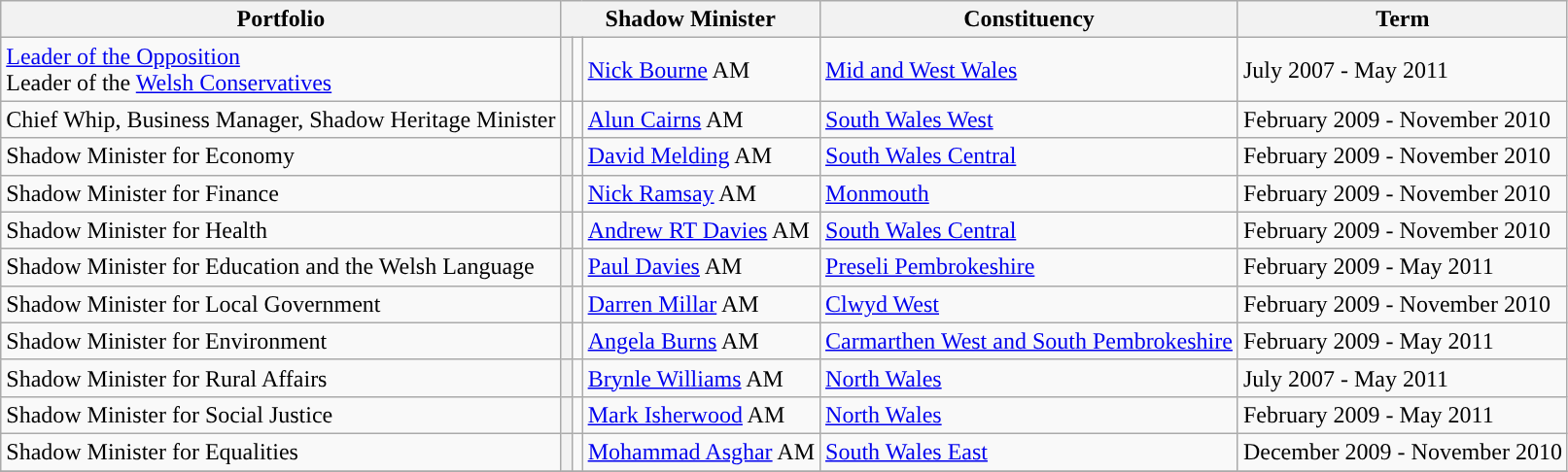<table class="wikitable">
<tr>
<th colspan="1">Portfolio</th>
<th colspan="3">Shadow Minister</th>
<th colspan="1">Constituency</th>
<th colspan="1">Term</th>
</tr>
<tr>
<td><a href='#'>Leader of the Opposition</a> <br> Leader of the <a href='#'>Welsh Conservatives</a></td>
<th style="background: "></th>
<td></td>
<td><a href='#'>Nick Bourne</a> AM</td>
<td><a href='#'>Mid and West Wales</a></td>
<td>July 2007 - May 2011</td>
</tr>
<tr>
<td>Chief Whip, Business Manager, Shadow Heritage Minister</td>
<td rowspan="2" ! style="background: "></td>
<td rowspan="2"></td>
<td rowspan="2"><a href='#'>Alun Cairns</a> AM</td>
<td rowspan="2"><a href='#'>South Wales West</a></td>
<td>February 2009 - November 2010</td>
</tr>
<tr>
<td rowspan="2">Shadow Minister for Economy</td>
<td rowspan="2">February 2009 - November 2010</td>
</tr>
<tr>
<th style="background: "></th>
<td></td>
<td><a href='#'>David Melding</a> AM</td>
<td><a href='#'>South Wales Central</a></td>
</tr>
<tr>
<td>Shadow Minister for Finance</td>
<th style="background: "></th>
<td></td>
<td><a href='#'>Nick Ramsay</a> AM</td>
<td><a href='#'>Monmouth</a></td>
<td>February 2009 - November 2010</td>
</tr>
<tr>
<td>Shadow Minister for Health</td>
<th style="background: "></th>
<td></td>
<td><a href='#'>Andrew RT Davies</a> AM</td>
<td><a href='#'>South Wales Central</a></td>
<td>February 2009 - November 2010</td>
</tr>
<tr>
<td>Shadow Minister for Education and the Welsh Language</td>
<th style="background: "></th>
<td></td>
<td><a href='#'>Paul Davies</a> AM</td>
<td><a href='#'>Preseli Pembrokeshire</a></td>
<td>February 2009 - May 2011</td>
</tr>
<tr>
<td>Shadow Minister for Local Government</td>
<th style="background: "></th>
<td></td>
<td><a href='#'>Darren Millar</a> AM</td>
<td><a href='#'>Clwyd West</a></td>
<td>February 2009 - November 2010</td>
</tr>
<tr>
<td>Shadow Minister for Environment</td>
<th style="background: "></th>
<td></td>
<td><a href='#'>Angela Burns</a> AM</td>
<td><a href='#'>Carmarthen West and South Pembrokeshire</a></td>
<td>February 2009 - May 2011</td>
</tr>
<tr>
<td>Shadow Minister for Rural Affairs</td>
<th style="background: "></th>
<td></td>
<td><a href='#'>Brynle Williams</a> AM</td>
<td><a href='#'>North Wales</a></td>
<td>July 2007 - May 2011</td>
</tr>
<tr>
<td>Shadow Minister for Social Justice</td>
<th style="background: "></th>
<td></td>
<td><a href='#'>Mark Isherwood</a> AM</td>
<td><a href='#'>North Wales</a></td>
<td>February 2009 - May 2011</td>
</tr>
<tr>
<td>Shadow Minister for Equalities</td>
<th style="background: "></th>
<td></td>
<td><a href='#'>Mohammad Asghar</a> AM</td>
<td><a href='#'>South Wales East</a></td>
<td>December 2009 - November 2010</td>
</tr>
<tr>
</tr>
</table>
